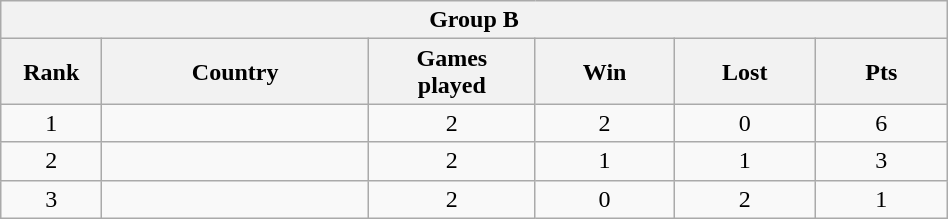<table class="wikitable" style= "text-align: center; Width:50%">
<tr>
<th colspan= 6>Group B</th>
</tr>
<tr>
<th width=2%>Rank</th>
<th width=10%>Country</th>
<th width=5%>Games <br> played</th>
<th width=5%>Win</th>
<th width=5%>Lost</th>
<th width=5%>Pts</th>
</tr>
<tr>
<td>1</td>
<td style= "text-align: left"></td>
<td>2</td>
<td>2</td>
<td>0</td>
<td>6</td>
</tr>
<tr>
<td>2</td>
<td style= "text-align: left"></td>
<td>2</td>
<td>1</td>
<td>1</td>
<td>3</td>
</tr>
<tr>
<td>3</td>
<td style= "text-align: left"></td>
<td>2</td>
<td>0</td>
<td>2</td>
<td>1</td>
</tr>
</table>
